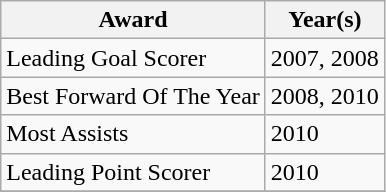<table class="wikitable">
<tr>
<th>Award</th>
<th>Year(s)</th>
</tr>
<tr>
<td>Leading Goal Scorer</td>
<td>2007, 2008</td>
</tr>
<tr>
<td>Best Forward Of The Year</td>
<td>2008, 2010</td>
</tr>
<tr>
<td>Most Assists</td>
<td>2010</td>
</tr>
<tr>
<td>Leading Point Scorer</td>
<td>2010</td>
</tr>
<tr>
</tr>
</table>
